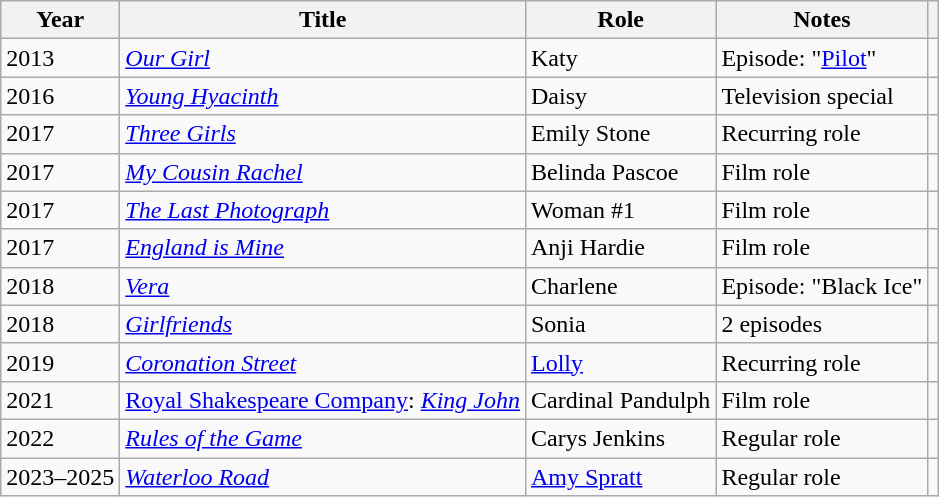<table class="wikitable">
<tr>
<th>Year</th>
<th>Title</th>
<th>Role</th>
<th>Notes</th>
<th></th>
</tr>
<tr>
<td>2013</td>
<td><em><a href='#'>Our Girl</a></em></td>
<td>Katy</td>
<td>Episode: "<a href='#'>Pilot</a>"</td>
<td align="center"></td>
</tr>
<tr>
<td>2016</td>
<td><em><a href='#'>Young Hyacinth</a></em></td>
<td>Daisy</td>
<td>Television special</td>
<td align="center"></td>
</tr>
<tr>
<td>2017</td>
<td><em><a href='#'>Three Girls</a></em></td>
<td>Emily Stone</td>
<td>Recurring role</td>
<td align="center"></td>
</tr>
<tr>
<td>2017</td>
<td><em><a href='#'>My Cousin Rachel</a></em></td>
<td>Belinda Pascoe</td>
<td>Film role</td>
<td align="center"></td>
</tr>
<tr>
<td>2017</td>
<td><em><a href='#'>The Last Photograph</a></em></td>
<td>Woman #1</td>
<td>Film role</td>
<td align="center"></td>
</tr>
<tr>
<td>2017</td>
<td><em><a href='#'>England is Mine</a></em></td>
<td>Anji Hardie</td>
<td>Film role</td>
<td align="center"></td>
</tr>
<tr>
<td>2018</td>
<td><em><a href='#'>Vera</a></em></td>
<td>Charlene</td>
<td>Episode: "Black Ice"</td>
<td align="center"></td>
</tr>
<tr>
<td>2018</td>
<td><em><a href='#'>Girlfriends</a></em></td>
<td>Sonia</td>
<td>2 episodes</td>
<td align="center"></td>
</tr>
<tr>
<td>2019</td>
<td><em><a href='#'>Coronation Street</a></em></td>
<td><a href='#'>Lolly</a></td>
<td>Recurring role</td>
<td align="center"></td>
</tr>
<tr>
<td>2021</td>
<td><a href='#'>Royal Shakespeare Company</a>: <em><a href='#'>King John</a></em></td>
<td>Cardinal Pandulph</td>
<td>Film role</td>
<td align="center"></td>
</tr>
<tr>
<td>2022</td>
<td><em><a href='#'>Rules of the Game</a></em></td>
<td>Carys Jenkins</td>
<td>Regular role</td>
<td align="center"></td>
</tr>
<tr>
<td>2023–2025</td>
<td><em><a href='#'>Waterloo Road</a></em></td>
<td><a href='#'>Amy Spratt</a></td>
<td>Regular role</td>
<td align="center"></td>
</tr>
</table>
